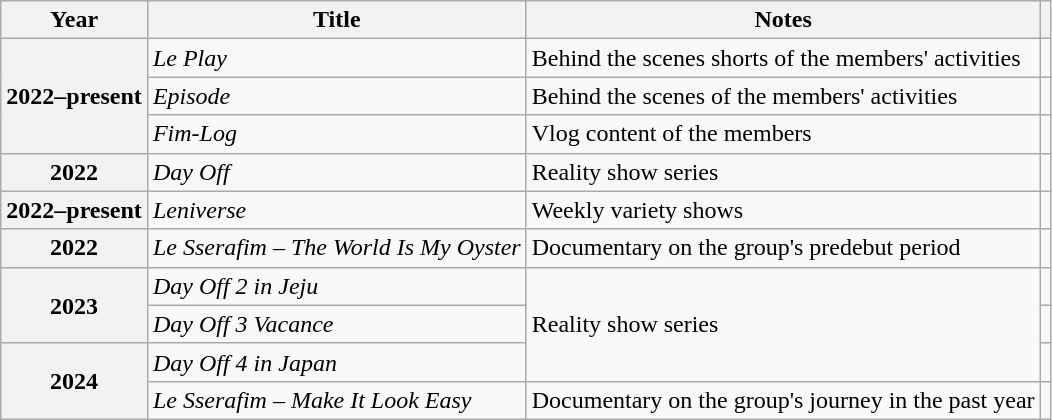<table class="wikitable plainrowheaders sortable">
<tr>
<th scope="col">Year</th>
<th scope="col">Title</th>
<th scope="col">Notes</th>
<th scope="col" class="unsortable"></th>
</tr>
<tr>
<th scope="row" rowspan="3">2022–present</th>
<td><em>Le Play</em></td>
<td>Behind the scenes shorts of the members' activities</td>
<td style="text-align:center"></td>
</tr>
<tr>
<td><em>Episode</em></td>
<td>Behind the scenes of the members' activities</td>
<td style="text-align:center"></td>
</tr>
<tr>
<td><em>Fim-Log</em></td>
<td>Vlog content of the members</td>
<td style="text-align:center"></td>
</tr>
<tr>
<th scope="row">2022</th>
<td><em>Day Off</em></td>
<td>Reality show series</td>
<td style="text-align:center"></td>
</tr>
<tr>
<th scope="row">2022–present</th>
<td><em>Leniverse</em></td>
<td>Weekly variety shows</td>
<td style="text-align:center"></td>
</tr>
<tr>
<th scope="row">2022</th>
<td><em>Le Sserafim – The World Is My Oyster</em></td>
<td>Documentary on the group's predebut period</td>
<td style="text-align:center"></td>
</tr>
<tr>
<th scope="row" rowspan="2">2023</th>
<td><em>Day Off 2 in Jeju</em></td>
<td rowspan="3">Reality show series</td>
<td style="text-align:center"></td>
</tr>
<tr>
<td><em>Day Off 3 Vacance</em></td>
<td style="text-align:center"></td>
</tr>
<tr>
<th scope="row" rowspan="2">2024</th>
<td><em>Day Off 4 in Japan</em></td>
<td style="text-align:center"></td>
</tr>
<tr>
<td><em>Le Sserafim – Make It Look Easy</em></td>
<td>Documentary on the group's journey in the past year</td>
<td style="text-align:center"></td>
</tr>
</table>
